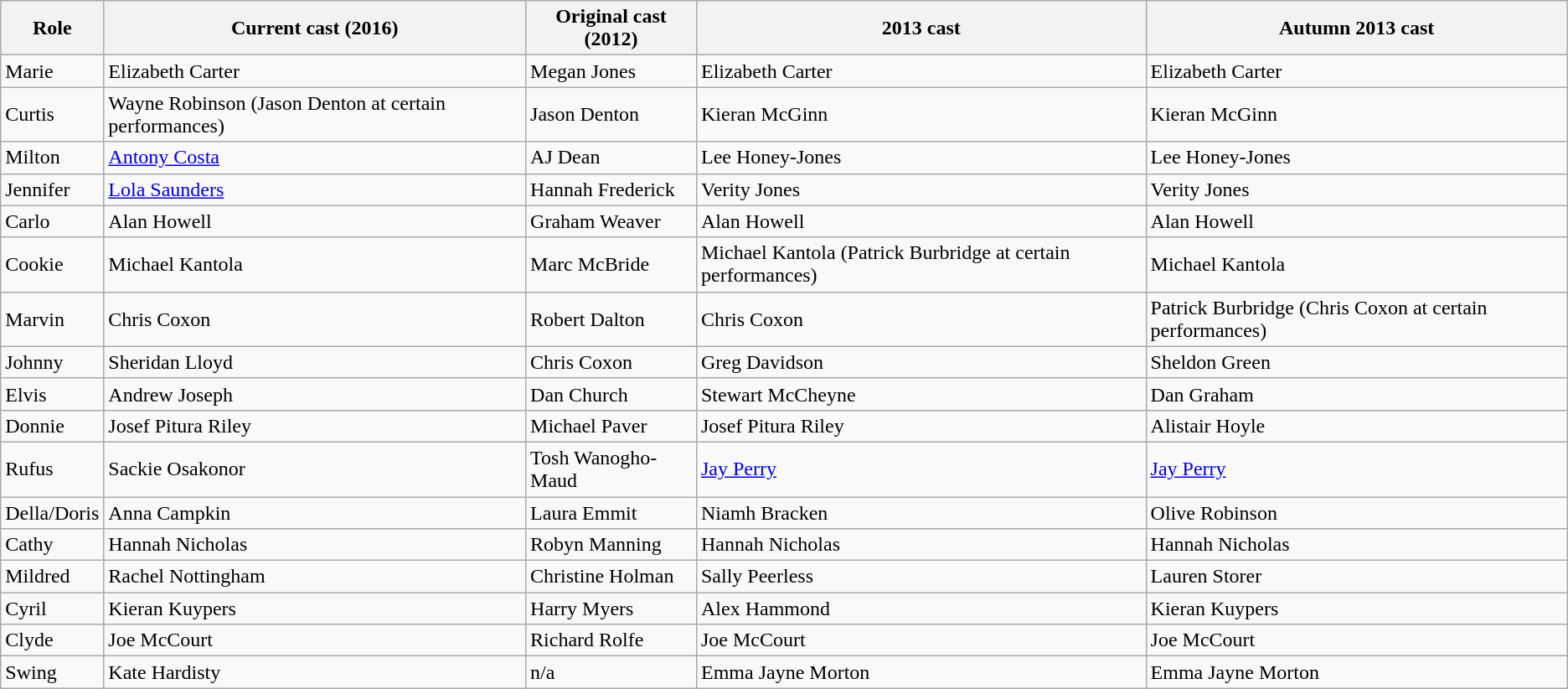<table class="wikitable">
<tr>
<th>Role</th>
<th>Current cast (2016)</th>
<th>Original cast (2012)</th>
<th>2013 cast</th>
<th>Autumn 2013 cast</th>
</tr>
<tr>
<td>Marie</td>
<td>Elizabeth Carter</td>
<td>Megan Jones</td>
<td>Elizabeth Carter</td>
<td>Elizabeth Carter</td>
</tr>
<tr>
<td>Curtis</td>
<td>Wayne Robinson (Jason Denton at certain performances)</td>
<td>Jason Denton</td>
<td>Kieran McGinn</td>
<td>Kieran McGinn</td>
</tr>
<tr>
<td>Milton</td>
<td><a href='#'>Antony Costa</a></td>
<td>AJ Dean</td>
<td>Lee Honey-Jones</td>
<td>Lee Honey-Jones</td>
</tr>
<tr>
<td>Jennifer</td>
<td><a href='#'>Lola Saunders</a></td>
<td>Hannah Frederick</td>
<td>Verity Jones</td>
<td>Verity Jones</td>
</tr>
<tr>
<td>Carlo</td>
<td>Alan Howell</td>
<td>Graham Weaver</td>
<td>Alan Howell</td>
<td>Alan Howell</td>
</tr>
<tr>
<td>Cookie</td>
<td>Michael Kantola</td>
<td>Marc McBride</td>
<td>Michael Kantola (Patrick Burbridge at certain performances)</td>
<td>Michael Kantola</td>
</tr>
<tr>
<td>Marvin</td>
<td>Chris Coxon</td>
<td>Robert Dalton</td>
<td>Chris Coxon</td>
<td>Patrick Burbridge (Chris Coxon at certain performances)</td>
</tr>
<tr>
<td>Johnny</td>
<td>Sheridan Lloyd</td>
<td>Chris Coxon</td>
<td>Greg Davidson</td>
<td>Sheldon Green</td>
</tr>
<tr>
<td>Elvis</td>
<td>Andrew Joseph</td>
<td>Dan Church</td>
<td>Stewart McCheyne</td>
<td>Dan Graham</td>
</tr>
<tr>
<td>Donnie</td>
<td>Josef Pitura Riley</td>
<td>Michael Paver</td>
<td>Josef Pitura Riley</td>
<td>Alistair Hoyle</td>
</tr>
<tr>
<td>Rufus</td>
<td>Sackie Osakonor</td>
<td>Tosh Wanogho-Maud</td>
<td><a href='#'>Jay Perry</a></td>
<td><a href='#'>Jay Perry</a></td>
</tr>
<tr>
<td>Della/Doris</td>
<td>Anna Campkin</td>
<td>Laura Emmit</td>
<td>Niamh Bracken</td>
<td>Olive Robinson</td>
</tr>
<tr>
<td>Cathy</td>
<td>Hannah Nicholas</td>
<td>Robyn Manning</td>
<td>Hannah Nicholas</td>
<td>Hannah Nicholas</td>
</tr>
<tr>
<td>Mildred</td>
<td>Rachel Nottingham</td>
<td>Christine Holman</td>
<td>Sally Peerless</td>
<td>Lauren Storer</td>
</tr>
<tr>
<td>Cyril</td>
<td>Kieran Kuypers</td>
<td>Harry Myers</td>
<td>Alex Hammond</td>
<td>Kieran Kuypers</td>
</tr>
<tr>
<td>Clyde</td>
<td>Joe McCourt</td>
<td>Richard Rolfe</td>
<td>Joe McCourt</td>
<td>Joe McCourt</td>
</tr>
<tr>
<td>Swing</td>
<td>Kate Hardisty</td>
<td>n/a</td>
<td>Emma Jayne Morton</td>
<td>Emma Jayne Morton</td>
</tr>
</table>
